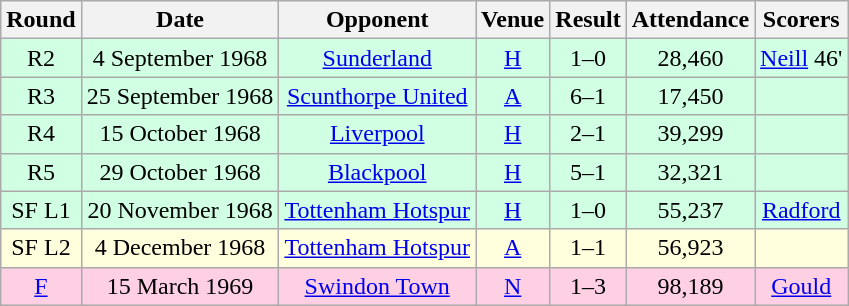<table class="wikitable sortable" style="font-size:100%; text-align:center">
<tr>
<th>Round</th>
<th>Date</th>
<th>Opponent</th>
<th>Venue</th>
<th>Result</th>
<th>Attendance</th>
<th>Scorers</th>
</tr>
<tr style="background-color: #d0ffe3;">
<td>R2</td>
<td>4 September 1968</td>
<td><a href='#'>Sunderland</a></td>
<td><a href='#'>H</a></td>
<td>1–0</td>
<td>28,460</td>
<td><a href='#'>Neill</a> 46'</td>
</tr>
<tr style="background-color: #d0ffe3;">
<td>R3</td>
<td>25 September 1968</td>
<td><a href='#'>Scunthorpe United</a></td>
<td><a href='#'>A</a></td>
<td>6–1</td>
<td>17,450</td>
<td></td>
</tr>
<tr style="background-color: #d0ffe3;">
<td>R4</td>
<td>15 October 1968</td>
<td><a href='#'>Liverpool</a></td>
<td><a href='#'>H</a></td>
<td>2–1</td>
<td>39,299</td>
<td></td>
</tr>
<tr style="background-color: #d0ffe3;">
<td>R5</td>
<td>29 October 1968</td>
<td><a href='#'>Blackpool</a></td>
<td><a href='#'>H</a></td>
<td>5–1</td>
<td>32,321</td>
<td></td>
</tr>
<tr style="background-color: #d0ffe3;">
<td>SF L1</td>
<td>20 November 1968</td>
<td><a href='#'>Tottenham Hotspur</a></td>
<td><a href='#'>H</a></td>
<td>1–0</td>
<td>55,237</td>
<td><a href='#'>Radford</a></td>
</tr>
<tr style="background-color: #ffffdd;">
<td>SF L2</td>
<td>4 December 1968</td>
<td><a href='#'>Tottenham Hotspur</a></td>
<td><a href='#'>A</a></td>
<td>1–1</td>
<td>56,923</td>
<td></td>
</tr>
<tr style="background-color: #ffd0e3;">
<td><a href='#'>F</a></td>
<td>15 March 1969</td>
<td><a href='#'>Swindon Town</a></td>
<td><a href='#'>N</a></td>
<td>1–3</td>
<td>98,189</td>
<td><a href='#'>Gould</a></td>
</tr>
</table>
